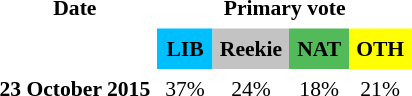<table class="toccolours" cellpadding="5" cellspacing="0" style="float:left; margin-right:.5em; margin-top:.4em; font-size:90%;">
<tr>
</tr>
<tr>
<th style="background:#; text-align:center;">Date</th>
<th style="background:#; text-align:center;" colspan="4">Primary vote</th>
</tr>
<tr>
<th style="background:#; text-align:center;"></th>
<th style="background:#00bfff; text-align:center;">LIB</th>
<th style="background:#c3c3c3; text-align:center;">Reekie</th>
<th style="background:#53ba5a;">NAT</th>
<th style="background:#ff0;;">OTH</th>
</tr>
<tr>
<th style="text-align:center;" bgcolor="">23 October 2015</th>
<td width="" style="text-align:center; background:#;">37%</td>
<td width="" style="text-align:center; background:#;">24%</td>
<td width="" style="text-align:center; background:#;">18%</td>
<td width="" style="text-align:center; background:#;">21%</td>
</tr>
</table>
